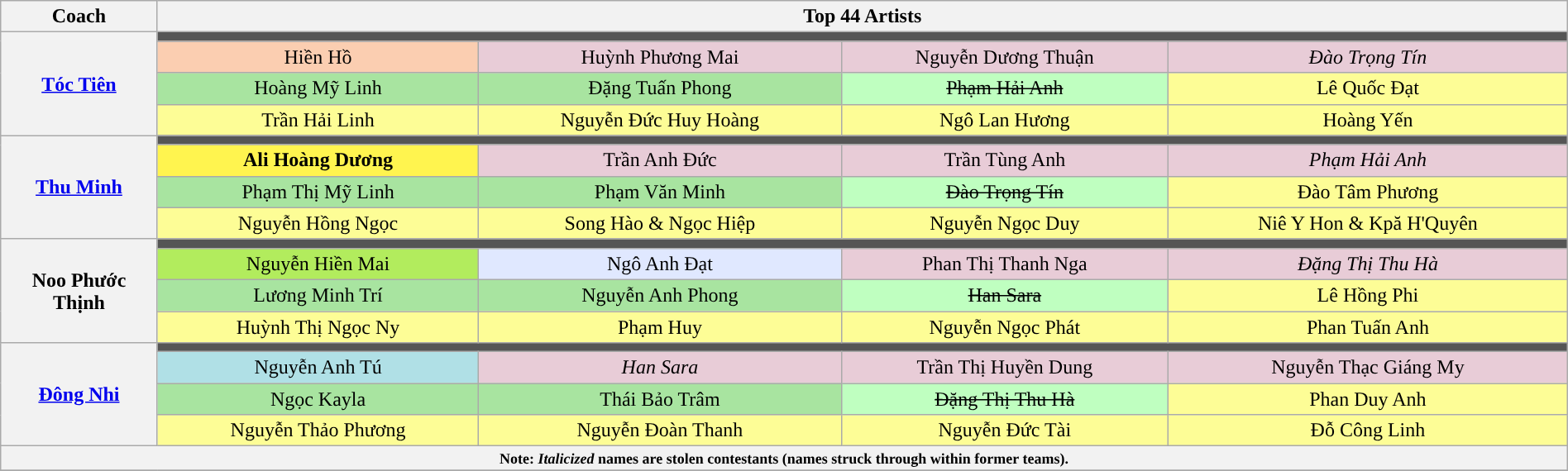<table class="wikitable" style="text-align:center; width:100%;">
<tr>
<th scope="col" style="width:10%;">Coach</th>
<th scope="col" colspan="6">Top 44 Artists</th>
</tr>
<tr>
<th scope="row" rowspan="4"><a href='#'>Tóc Tiên</a></th>
<td colspan="4" style="background:#555;"></td>
</tr>
<tr>
<td "width"15%" style="background:#FBCEB1;">Hiền Hồ</td>
<td "width"15%" style="background:#E8CCD7;">Huỳnh Phương Mai</td>
<td "width"15%" style="background:#E8CCD7;">Nguyễn Dương Thuận</td>
<td "width"15%" style="background:#E8CCD7;"><em>Đào Trọng Tín</em></td>
</tr>
<tr>
<td bgcolor="#A8E4A0">Hoàng Mỹ Linh</td>
<td bgcolor="#A8E4A0">Đặng Tuấn Phong</td>
<td bgcolor="#BFFFC0"><s>Phạm Hải Anh</s></td>
<td style="background:#FDFD96;">Lê Quốc Đạt</td>
</tr>
<tr>
<td style="background:#FDFD96;">Trần Hải Linh</td>
<td style="background:#FDFD96;">Nguyễn Đức Huy Hoàng</td>
<td style="background:#FDFD96;">Ngô Lan Hương</td>
<td style="background:#FDFD96;">Hoàng Yến</td>
</tr>
<tr>
<th scope="row" rowspan="4"><a href='#'>Thu Minh</a></th>
<td colspan="4" style="background:#555;"></td>
</tr>
<tr>
<td "width"15%" style="background:#FFF44F;"><strong>Ali Hoàng Dương</strong></td>
<td "width"15%" style="background:#E8CCD7;">Trần Anh Đức</td>
<td "width"15%" style="background:#E8CCD7;">Trần Tùng Anh</td>
<td "width"15%" style="background:#E8CCD7;"><em>Phạm Hải Anh</em></td>
</tr>
<tr>
<td style="background:#A8E4A0;">Phạm Thị Mỹ Linh</td>
<td style="background:#A8E4A0;">Phạm Văn Minh</td>
<td style="background:#BFFFC0;"><s>Đào Trọng Tín</s></td>
<td bgcolor="#FDFD96">Đào Tâm Phương</td>
</tr>
<tr>
<td style="background:#FDFD96;">Nguyễn Hồng Ngọc</td>
<td style="background:#FDFD96;">Song Hào & Ngọc Hiệp</td>
<td style="background:#FDFD96;">Nguyễn Ngọc Duy</td>
<td bgcolor="#FDFD96">Niê Y Hon & Kpă H'Quyên</td>
</tr>
<tr>
<th scope="row" rowspan="4">Noo Phước Thịnh</th>
<td colspan="4" style="background:#555;"></td>
</tr>
<tr>
<td "width"15%" style="background:#B2EC5D;">Nguyễn Hiền Mai</td>
<td "width"15%" style="background:#E0E8FF;">Ngô Anh Đạt</td>
<td "width"15%" style="background:#E8CCD7;">Phan Thị Thanh Nga</td>
<td "width"15%" style="background:#E8CCD7;"><em>Đặng Thị Thu Hà</em></td>
</tr>
<tr>
<td style="background:#A8E4A0;">Lương Minh Trí</td>
<td style="background:#A8E4A0;">Nguyễn Anh Phong</td>
<td style="background:#BFFFC0;"><s>Han Sara</s></td>
<td bgcolor="#FDFD96">Lê Hồng Phi</td>
</tr>
<tr>
<td style="background:#FDFD96;">Huỳnh Thị Ngọc Ny</td>
<td style="background:#FDFD96;">Phạm Huy</td>
<td style="background:#FDFD96;">Nguyễn Ngọc Phát</td>
<td bgcolor="#FDFD96">Phan Tuấn Anh</td>
</tr>
<tr>
<th scope="row" rowspan="4"><a href='#'>Đông Nhi</a></th>
<td colspan="4" style="background:#555;"></td>
</tr>
<tr>
<td "width"15%" style="background:#B0E0E6;">Nguyễn Anh Tú</td>
<td "width"15%" style="background:#E8CCD7;"><em>Han Sara</em></td>
<td "width"15%" style="background:#E8CCD7;">Trần Thị Huyền Dung</td>
<td "width"15%" style="background:#E8CCD7;">Nguyễn Thạc Giáng My</td>
</tr>
<tr>
<td bgcolor="#A8E4A0">Ngọc Kayla</td>
<td bgcolor="#A8E4A0">Thái Bảo Trâm</td>
<td style="background:#BFFFC0;"><s>Đặng Thị Thu Hà</s></td>
<td style="background:#FDFD96;">Phan Duy Anh</td>
</tr>
<tr>
<td style="background:#FDFD96;">Nguyễn Thảo Phương</td>
<td style="background:#FDFD96;">Nguyễn Đoàn Thanh</td>
<td style="background:#FDFD96;">Nguyễn Đức Tài</td>
<td style="background:#FDFD96;">Đỗ Công Linh</td>
</tr>
<tr>
<th style="font-size:90%; line-height:12px;" colspan="6"><small>Note: <em>Italicized</em> names are stolen contestants (names struck through within former teams).</small></th>
</tr>
<tr>
</tr>
</table>
